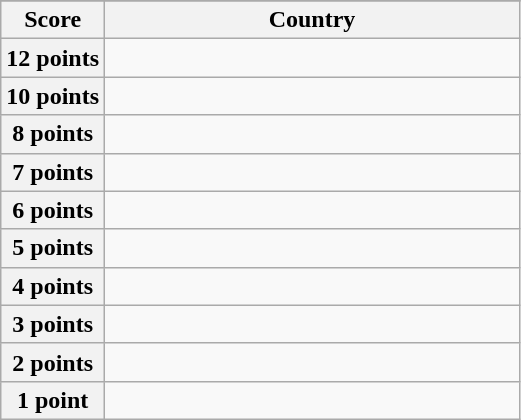<table class="wikitable">
<tr>
</tr>
<tr>
<th scope="col" width="20%">Score</th>
<th scope="col">Country</th>
</tr>
<tr>
<th scope="row">12 points</th>
<td></td>
</tr>
<tr>
<th scope="row">10 points</th>
<td></td>
</tr>
<tr>
<th scope="row">8 points</th>
<td></td>
</tr>
<tr>
<th scope="row">7 points</th>
<td></td>
</tr>
<tr>
<th scope="row">6 points</th>
<td></td>
</tr>
<tr>
<th scope="row">5 points</th>
<td></td>
</tr>
<tr>
<th scope="row">4 points</th>
<td></td>
</tr>
<tr>
<th scope="row">3 points</th>
<td></td>
</tr>
<tr>
<th scope="row">2 points</th>
<td></td>
</tr>
<tr>
<th scope="row">1 point</th>
<td></td>
</tr>
</table>
